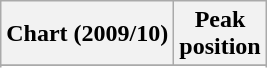<table class="wikitable sortable plainrowheaders" style="text-align:center">
<tr>
<th scope="col">Chart (2009/10)</th>
<th scope="col">Peak<br> position</th>
</tr>
<tr>
</tr>
<tr>
</tr>
</table>
